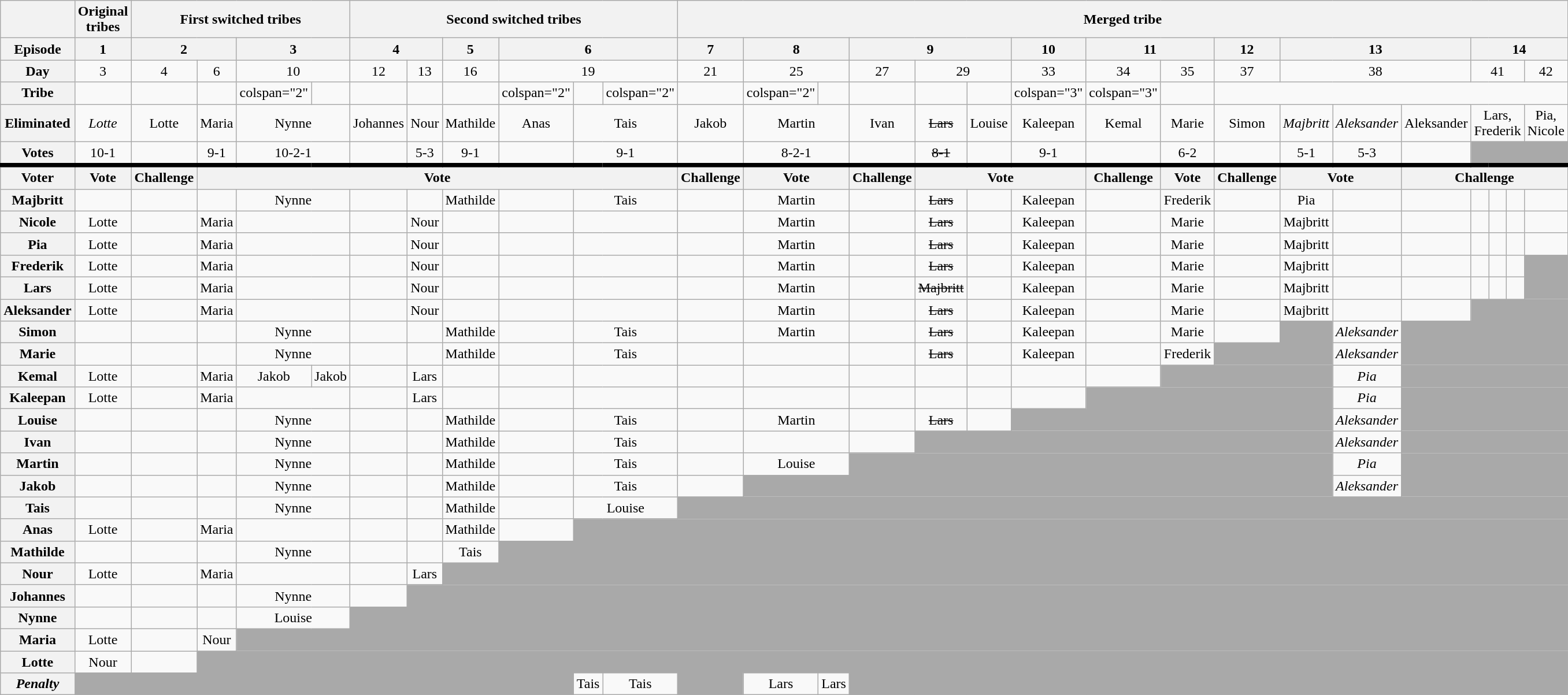<table class="wikitable" style="text-align:center;">
<tr>
<th></th>
<th style="line-height:normal;">Original<br>tribes</th>
<th colspan="4">First switched tribes</th>
<th colspan="6">Second switched tribes</th>
<th colspan="100%">Merged tribe</th>
</tr>
<tr>
<th scope="row">Episode</th>
<th>1</th>
<th colspan="2">2</th>
<th colspan="2">3</th>
<th colspan="2">4</th>
<th>5</th>
<th colspan="3">6</th>
<th>7</th>
<th colspan="2">8</th>
<th colspan="3">9</th>
<th>10</th>
<th colspan="2">11</th>
<th>12</th>
<th colspan="3">13</th>
<th colspan="4">14</th>
</tr>
<tr>
<th scope="row">Day</th>
<td>3</td>
<td>4</td>
<td>6</td>
<td colspan="2">10</td>
<td>12</td>
<td>13</td>
<td>16</td>
<td colspan="3">19</td>
<td>21</td>
<td colspan="2">25</td>
<td>27</td>
<td colspan="2">29</td>
<td>33</td>
<td>34</td>
<td>35</td>
<td>37</td>
<td colspan="3">38</td>
<td colspan="3">41</td>
<td>42</td>
</tr>
<tr>
<th scope="row">Tribe</th>
<td></td>
<td></td>
<td></td>
<td>colspan="2" </td>
<td></td>
<td></td>
<td></td>
<td></td>
<td>colspan="2" </td>
<td></td>
<td>colspan="2" </td>
<td></td>
<td>colspan="2" </td>
<td></td>
<td></td>
<td></td>
<td></td>
<td>colspan="3" </td>
<td>colspan="3" </td>
<td></td>
</tr>
<tr>
<th scope="row">Eliminated</th>
<td><em>Lotte</em></td>
<td>Lotte</td>
<td>Maria</td>
<td colspan="2">Nynne</td>
<td>Johannes</td>
<td>Nour</td>
<td>Mathilde</td>
<td>Anas</td>
<td colspan="2">Tais</td>
<td>Jakob</td>
<td colspan="2">Martin</td>
<td>Ivan</td>
<td><s>Lars</s></td>
<td>Louise</td>
<td>Kaleepan</td>
<td>Kemal</td>
<td>Marie</td>
<td>Simon</td>
<td><em>Majbritt</em></td>
<td><em>Aleksander</em></td>
<td>Aleksander</td>
<td colspan="3">Lars, Frederik</td>
<td style="line-height:normal;">Pia, Nicole</td>
</tr>
<tr>
<th scope="row">Votes</th>
<td>10-1</td>
<td></td>
<td>9-1</td>
<td colspan="2">10-2-1</td>
<td></td>
<td>5-3</td>
<td>9-1</td>
<td></td>
<td colspan="2">9-1</td>
<td></td>
<td colspan="2">8-2-1</td>
<td></td>
<td><s>8-1</s></td>
<td></td>
<td>9-1</td>
<td></td>
<td>6-2</td>
<td></td>
<td>5-1</td>
<td>5-3</td>
<td></td>
<td colspan="100%" style="background:darkgray; border:none;"></td>
</tr>
<tr style="border-top:5px solid; height:0px;">
<th>Voter</th>
<th>Vote</th>
<th>Challenge</th>
<th colspan="9">Vote</th>
<th>Challenge</th>
<th colspan="2">Vote</th>
<th>Challenge</th>
<th colspan="3">Vote</th>
<th>Challenge</th>
<th>Vote</th>
<th>Challenge</th>
<th colspan="2">Vote</th>
<th colspan="100%">Challenge</th>
</tr>
<tr>
<th scope="row">Majbritt</th>
<td></td>
<td></td>
<td></td>
<td colspan="2">Nynne</td>
<td></td>
<td></td>
<td>Mathilde</td>
<td></td>
<td colspan="2">Tais</td>
<td></td>
<td colspan="2">Martin</td>
<td></td>
<td><s>Lars</s></td>
<td></td>
<td>Kaleepan</td>
<td></td>
<td>Frederik</td>
<td></td>
<td>Pia</td>
<td></td>
<td></td>
<td></td>
<td></td>
<td></td>
<td></td>
</tr>
<tr>
<th scope="row">Nicole</th>
<td>Lotte</td>
<td></td>
<td>Maria</td>
<td colspan="2"></td>
<td></td>
<td>Nour</td>
<td></td>
<td></td>
<td colspan="2"></td>
<td></td>
<td colspan="2">Martin</td>
<td></td>
<td><s>Lars</s></td>
<td></td>
<td>Kaleepan</td>
<td></td>
<td>Marie</td>
<td></td>
<td>Majbritt</td>
<td></td>
<td></td>
<td></td>
<td></td>
<td></td>
<td></td>
</tr>
<tr>
<th scope="row">Pia</th>
<td>Lotte</td>
<td></td>
<td>Maria</td>
<td colspan="2"></td>
<td></td>
<td>Nour</td>
<td></td>
<td></td>
<td colspan="2"></td>
<td></td>
<td colspan="2">Martin</td>
<td></td>
<td><s>Lars</s></td>
<td></td>
<td>Kaleepan</td>
<td></td>
<td>Marie</td>
<td></td>
<td>Majbritt</td>
<td></td>
<td></td>
<td></td>
<td></td>
<td></td>
<td></td>
</tr>
<tr>
<th scope="row">Frederik</th>
<td>Lotte</td>
<td></td>
<td>Maria</td>
<td colspan="2"></td>
<td></td>
<td>Nour</td>
<td></td>
<td></td>
<td colspan="2"></td>
<td></td>
<td colspan="2">Martin</td>
<td></td>
<td><s>Lars</s></td>
<td></td>
<td>Kaleepan</td>
<td></td>
<td>Marie</td>
<td></td>
<td>Majbritt</td>
<td></td>
<td></td>
<td></td>
<td></td>
<td></td>
<td colspan="100%" style="background:darkgray; border:none;"></td>
</tr>
<tr>
<th scope="row">Lars</th>
<td>Lotte</td>
<td></td>
<td>Maria</td>
<td colspan="2"></td>
<td></td>
<td>Nour</td>
<td></td>
<td></td>
<td colspan="2"></td>
<td></td>
<td colspan="2">Martin</td>
<td></td>
<td><s>Majbritt</s></td>
<td></td>
<td>Kaleepan</td>
<td></td>
<td>Marie</td>
<td></td>
<td>Majbritt</td>
<td></td>
<td></td>
<td></td>
<td></td>
<td></td>
<td colspan="100%" style="background:darkgray; border:none;"></td>
</tr>
<tr>
<th scope="row">Aleksander</th>
<td>Lotte</td>
<td></td>
<td>Maria</td>
<td colspan="2"></td>
<td></td>
<td>Nour</td>
<td></td>
<td></td>
<td colspan="2"></td>
<td></td>
<td colspan="2">Martin</td>
<td></td>
<td><s>Lars</s></td>
<td></td>
<td>Kaleepan</td>
<td></td>
<td>Marie</td>
<td></td>
<td>Majbritt</td>
<td></td>
<td></td>
<td colspan="100%" style="background:darkgray; border:none;"></td>
</tr>
<tr>
<th scope="row">Simon</th>
<td></td>
<td></td>
<td></td>
<td colspan="2">Nynne</td>
<td></td>
<td></td>
<td>Mathilde</td>
<td></td>
<td colspan="2">Tais</td>
<td></td>
<td colspan="2">Martin</td>
<td></td>
<td><s>Lars</s></td>
<td></td>
<td>Kaleepan</td>
<td></td>
<td>Marie</td>
<td></td>
<td style="background:darkgray; border:none;"></td>
<td><em>Aleksander</em></td>
<td colspan="100%" style="background:darkgray; border:none;"></td>
</tr>
<tr>
<th scope="row">Marie</th>
<td></td>
<td></td>
<td></td>
<td colspan="2">Nynne</td>
<td></td>
<td></td>
<td>Mathilde</td>
<td></td>
<td colspan="2">Tais</td>
<td></td>
<td colspan="2"></td>
<td></td>
<td><s>Lars</s></td>
<td></td>
<td>Kaleepan</td>
<td></td>
<td>Frederik</td>
<td colspan="2" style="background:darkgray; border:none;"></td>
<td><em>Aleksander</em></td>
<td colspan="100%" style="background:darkgray; border:none;"></td>
</tr>
<tr>
<th scope="row">Kemal</th>
<td>Lotte</td>
<td></td>
<td>Maria</td>
<td>Jakob</td>
<td>Jakob</td>
<td></td>
<td>Lars</td>
<td></td>
<td></td>
<td colspan="2"></td>
<td></td>
<td colspan="2"></td>
<td></td>
<td></td>
<td></td>
<td></td>
<td></td>
<td colspan="3" style="background:darkgray; border:none;"></td>
<td><em>Pia</em></td>
<td colspan="100%" style="background:darkgray; border:none;"></td>
</tr>
<tr>
<th scope="row">Kaleepan</th>
<td>Lotte</td>
<td></td>
<td>Maria</td>
<td colspan="2"></td>
<td></td>
<td>Lars</td>
<td></td>
<td></td>
<td colspan="2"></td>
<td></td>
<td colspan="2"></td>
<td></td>
<td></td>
<td></td>
<td></td>
<td colspan="4" style="background:darkgray; border:none;"></td>
<td><em>Pia</em></td>
<td colspan="100%" style="background:darkgray; border:none;"></td>
</tr>
<tr>
<th scope="row">Louise</th>
<td></td>
<td></td>
<td></td>
<td colspan="2">Nynne</td>
<td></td>
<td></td>
<td>Mathilde</td>
<td></td>
<td colspan="2">Tais</td>
<td></td>
<td colspan="2">Martin</td>
<td></td>
<td><s>Lars</s></td>
<td></td>
<td colspan="5" style="background:darkgray; border:none;"></td>
<td><em>Aleksander</em></td>
<td colspan="100%" style="background:darkgray; border:none;"></td>
</tr>
<tr>
<th scope="row">Ivan</th>
<td></td>
<td></td>
<td></td>
<td colspan="2">Nynne</td>
<td></td>
<td></td>
<td>Mathilde</td>
<td></td>
<td colspan="2">Tais</td>
<td></td>
<td colspan="2"></td>
<td></td>
<td colspan="7" style="background:darkgray; border:none;"></td>
<td><em>Aleksander</em></td>
<td colspan="100%" style="background:darkgray; border:none;"></td>
</tr>
<tr>
<th scope="row">Martin</th>
<td></td>
<td></td>
<td></td>
<td colspan="2">Nynne</td>
<td></td>
<td></td>
<td>Mathilde</td>
<td></td>
<td colspan="2">Tais</td>
<td></td>
<td colspan="2">Louise</td>
<td colspan="8" style="background:darkgray; border:none;"></td>
<td><em>Pia</em></td>
<td colspan="100%" style="background:darkgray; border:none;"></td>
</tr>
<tr>
<th scope="row">Jakob</th>
<td></td>
<td></td>
<td></td>
<td colspan="2">Nynne</td>
<td></td>
<td></td>
<td>Mathilde</td>
<td></td>
<td colspan="2">Tais</td>
<td></td>
<td colspan="10" style="background:darkgray; border:none;"></td>
<td><em>Aleksander</em></td>
<td colspan="100%" style="background:darkgray; border:none;"></td>
</tr>
<tr>
<th scope="row">Tais</th>
<td></td>
<td></td>
<td></td>
<td colspan="2">Nynne</td>
<td></td>
<td></td>
<td>Mathilde</td>
<td></td>
<td colspan="2">Louise</td>
<td colspan="100%" style="background:darkgray; border:none;"></td>
</tr>
<tr>
<th scope="row">Anas</th>
<td>Lotte</td>
<td></td>
<td>Maria</td>
<td colspan="2"></td>
<td></td>
<td></td>
<td>Mathilde</td>
<td></td>
<td colspan="100%" style="background:darkgray; border:none;"></td>
</tr>
<tr>
<th scope="row">Mathilde</th>
<td></td>
<td></td>
<td></td>
<td colspan="2">Nynne</td>
<td></td>
<td></td>
<td>Tais</td>
<td colspan="100%" style="background:darkgray; border:none;"></td>
</tr>
<tr>
<th scope="row">Nour</th>
<td>Lotte</td>
<td></td>
<td>Maria</td>
<td colspan="2"></td>
<td></td>
<td>Lars</td>
<td colspan="100%" style="background:darkgray; border:none;"></td>
</tr>
<tr>
<th scope="row">Johannes</th>
<td></td>
<td></td>
<td></td>
<td colspan="2">Nynne</td>
<td></td>
<td colspan="100%" style="background:darkgray; border:none;"></td>
</tr>
<tr>
<th scope="row">Nynne</th>
<td></td>
<td></td>
<td></td>
<td colspan="2">Louise</td>
<td colspan="100%" style="background:darkgray; border:none;"></td>
</tr>
<tr>
<th scope="row">Maria</th>
<td>Lotte</td>
<td></td>
<td>Nour</td>
<td colspan="100%" style="background:darkgray; border:none;"></td>
</tr>
<tr>
<th scope="row">Lotte</th>
<td>Nour</td>
<td></td>
<td colspan="100%" style="background:darkgray; border:none;"></td>
</tr>
<tr>
<th scope="row"><em>Penalty</em></th>
<td colspan="9" style="background:darkgray; border:none;"></td>
<td>Tais</td>
<td>Tais</td>
<td style="background:darkgray; border:none;"></td>
<td>Lars</td>
<td>Lars</td>
<td colspan="100%" style="background:darkgray; border:none;"></td>
</tr>
</table>
